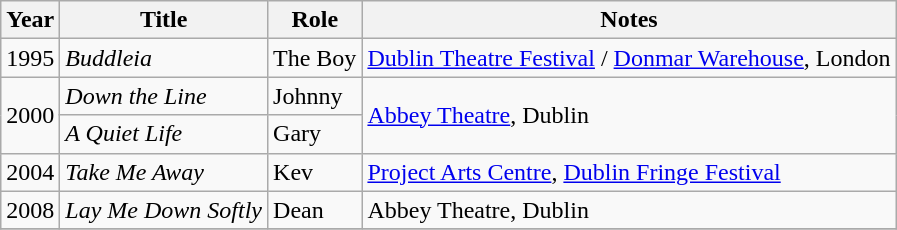<table class="wikitable sortable">
<tr>
<th>Year</th>
<th>Title</th>
<th>Role</th>
<th>Notes</th>
</tr>
<tr>
<td>1995</td>
<td><em>Buddleia</em></td>
<td>The Boy</td>
<td><a href='#'>Dublin Theatre Festival</a> / <a href='#'>Donmar Warehouse</a>, London</td>
</tr>
<tr>
<td rowspan="2">2000</td>
<td><em>Down the Line</em></td>
<td>Johnny</td>
<td rowspan="2"><a href='#'>Abbey Theatre</a>, Dublin</td>
</tr>
<tr>
<td><em>A Quiet Life</em></td>
<td>Gary</td>
</tr>
<tr>
<td>2004</td>
<td><em>Take Me Away</em></td>
<td>Kev</td>
<td><a href='#'>Project Arts Centre</a>, <a href='#'>Dublin Fringe Festival</a></td>
</tr>
<tr>
<td>2008</td>
<td><em>Lay Me Down Softly</em></td>
<td>Dean</td>
<td>Abbey Theatre, Dublin</td>
</tr>
<tr>
</tr>
</table>
